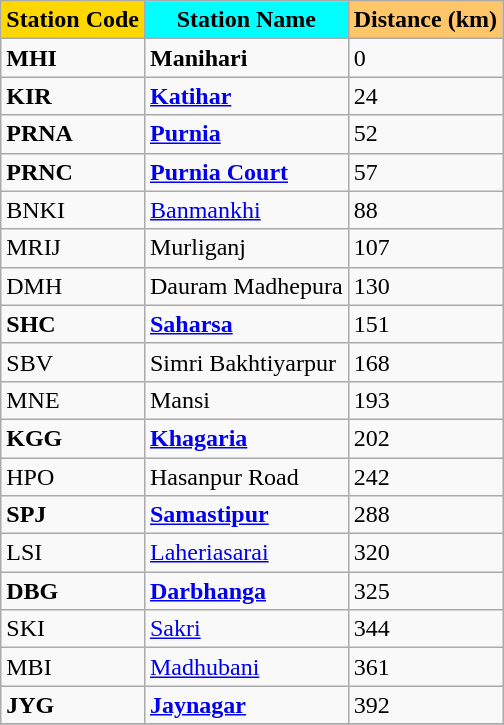<table class="wikitable sortable">
<tr>
<th style="background-color:#FFD700">Station Code</th>
<th ! style="background-color:Aqua">Station Name</th>
<th ! style="background-color:#FFC569">Distance (km)</th>
</tr>
<tr>
<td valign="top"><strong>MHI</strong></td>
<td valign="top"><strong>Manihari</strong></td>
<td valign="top">0</td>
</tr>
<tr>
<td valign="top"><strong>KIR</strong></td>
<td valign="top"><strong><a href='#'>Katihar</a></strong></td>
<td valign="top">24</td>
</tr>
<tr>
<td valign="top"><strong>PRNA</strong></td>
<td valign="top"><strong><a href='#'>Purnia</a></strong></td>
<td valign="top">52</td>
</tr>
<tr>
<td valign="top"><strong>PRNC</strong></td>
<td valign="top"><strong><a href='#'>Purnia Court</a></strong></td>
<td valign="top">57</td>
</tr>
<tr>
<td valign="top">BNKI</td>
<td valign="top"><a href='#'>Banmankhi</a></td>
<td valign="top">88</td>
</tr>
<tr>
<td valign="top">MRIJ</td>
<td valign="top">Murliganj</td>
<td valign="top">107</td>
</tr>
<tr>
<td valign="top">DMH</td>
<td valign="top">Dauram Madhepura</td>
<td valign="top">130</td>
</tr>
<tr>
<td valign="top"><strong>SHC</strong></td>
<td valign="top"><strong><a href='#'>Saharsa</a></strong></td>
<td valign="top">151</td>
</tr>
<tr>
<td valign="top">SBV</td>
<td valign="top">Simri Bakhtiyarpur</td>
<td valign="top">168</td>
</tr>
<tr>
<td valign="top">MNE</td>
<td valign="top">Mansi</td>
<td valign="top">193</td>
</tr>
<tr>
<td valign="top"><strong>KGG</strong></td>
<td valign="top"><strong><a href='#'>Khagaria</a></strong></td>
<td valign="top">202</td>
</tr>
<tr>
<td valign="top">HPO</td>
<td valign="top">Hasanpur Road</td>
<td valign="top">242</td>
</tr>
<tr>
<td valign="top"><strong>SPJ</strong></td>
<td valign="top"><strong><a href='#'>Samastipur</a></strong></td>
<td valign="top">288</td>
</tr>
<tr>
<td valign="top">LSI</td>
<td valign="top"><a href='#'>Laheriasarai</a></td>
<td valign="top">320</td>
</tr>
<tr>
<td valign="top"><strong>DBG</strong></td>
<td valign="top"><strong><a href='#'>Darbhanga</a></strong></td>
<td valign="top">325</td>
</tr>
<tr>
<td valign="top">SKI</td>
<td valign="top"><a href='#'>Sakri</a></td>
<td valign="top">344</td>
</tr>
<tr>
<td valign="top">MBI</td>
<td valign="top"><a href='#'>Madhubani</a></td>
<td valign="top">361</td>
</tr>
<tr>
<td valign="top"><strong>JYG</strong></td>
<td valign="top"><strong><a href='#'>Jaynagar</a></strong></td>
<td valign="top">392</td>
</tr>
<tr>
</tr>
</table>
